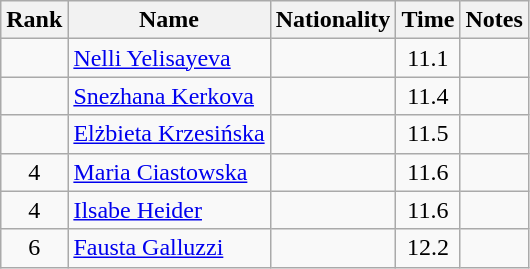<table class="wikitable sortable" style="text-align:center">
<tr>
<th>Rank</th>
<th>Name</th>
<th>Nationality</th>
<th>Time</th>
<th>Notes</th>
</tr>
<tr>
<td></td>
<td align=left><a href='#'>Nelli Yelisayeva</a></td>
<td align=left></td>
<td>11.1</td>
<td></td>
</tr>
<tr>
<td></td>
<td align=left><a href='#'>Snezhana Kerkova</a></td>
<td align=left></td>
<td>11.4</td>
<td></td>
</tr>
<tr>
<td></td>
<td align=left><a href='#'>Elżbieta Krzesińska</a></td>
<td align=left></td>
<td>11.5</td>
<td></td>
</tr>
<tr>
<td>4</td>
<td align=left><a href='#'>Maria Ciastowska</a></td>
<td align=left></td>
<td>11.6</td>
<td></td>
</tr>
<tr>
<td>4</td>
<td align=left><a href='#'>Ilsabe Heider</a></td>
<td align=left></td>
<td>11.6</td>
<td></td>
</tr>
<tr>
<td>6</td>
<td align=left><a href='#'>Fausta Galluzzi</a></td>
<td align=left></td>
<td>12.2</td>
<td></td>
</tr>
</table>
